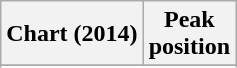<table class="wikitable sortable">
<tr>
<th>Chart (2014)</th>
<th>Peak<br>position</th>
</tr>
<tr>
</tr>
<tr>
</tr>
<tr>
</tr>
<tr>
</tr>
</table>
